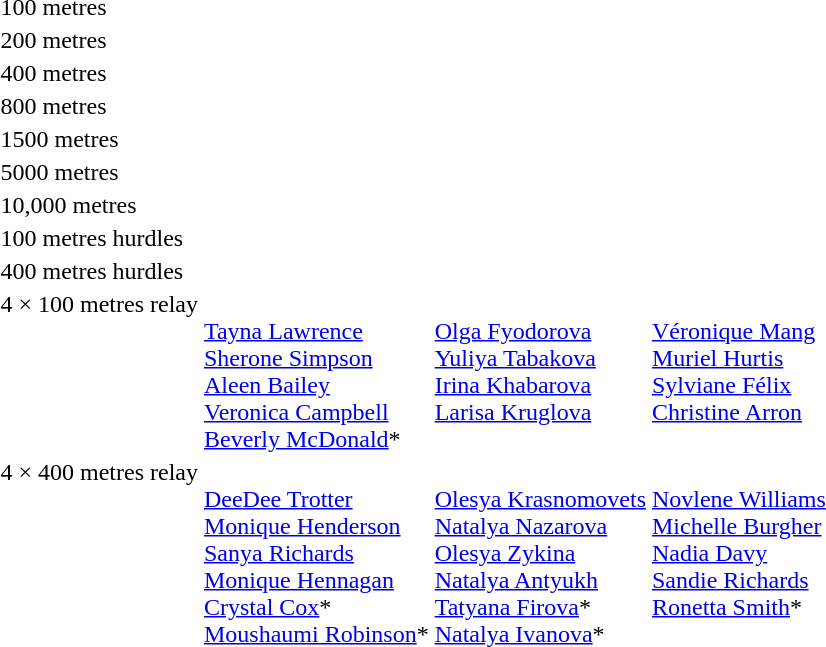<table>
<tr>
<td>100 metres<br></td>
<td></td>
<td></td>
<td></td>
</tr>
<tr>
<td>200 metres<br></td>
<td></td>
<td></td>
<td></td>
</tr>
<tr>
<td>400 metres<br></td>
<td></td>
<td></td>
<td></td>
</tr>
<tr>
<td>800 metres<br></td>
<td></td>
<td></td>
<td></td>
</tr>
<tr>
<td>1500 metres<br></td>
<td></td>
<td></td>
<td></td>
</tr>
<tr>
<td>5000 metres<br></td>
<td></td>
<td></td>
<td></td>
</tr>
<tr>
<td>10,000 metres<br></td>
<td></td>
<td></td>
<td></td>
</tr>
<tr>
<td>100 metres hurdles<br></td>
<td></td>
<td></td>
<td></td>
</tr>
<tr>
<td>400 metres hurdles<br></td>
<td></td>
<td></td>
<td></td>
</tr>
<tr valign="top">
<td>4 × 100 metres relay<br></td>
<td><br><a href='#'>Tayna Lawrence</a><br><a href='#'>Sherone Simpson</a><br><a href='#'>Aleen Bailey</a><br><a href='#'>Veronica Campbell</a><br><a href='#'>Beverly McDonald</a>*</td>
<td><br><a href='#'>Olga Fyodorova</a><br><a href='#'>Yuliya Tabakova</a><br><a href='#'>Irina Khabarova</a><br><a href='#'>Larisa Kruglova</a></td>
<td><br><a href='#'>Véronique Mang</a><br><a href='#'>Muriel Hurtis</a><br><a href='#'>Sylviane Félix</a><br><a href='#'>Christine Arron</a></td>
</tr>
<tr valign="top">
<td>4 × 400 metres relay<br></td>
<td><br><a href='#'>DeeDee Trotter</a><br><a href='#'>Monique Henderson</a><br><a href='#'>Sanya Richards</a><br><a href='#'>Monique Hennagan</a><br><a href='#'>Crystal Cox</a>*<br><a href='#'>Moushaumi Robinson</a>*</td>
<td><br><a href='#'>Olesya Krasnomovets</a><br><a href='#'>Natalya Nazarova</a><br><a href='#'>Olesya Zykina</a><br><a href='#'>Natalya Antyukh</a><br><a href='#'>Tatyana Firova</a>*<br><a href='#'>Natalya Ivanova</a>*</td>
<td><br><a href='#'>Novlene Williams</a><br><a href='#'>Michelle Burgher</a><br><a href='#'>Nadia Davy</a><br><a href='#'>Sandie Richards</a><br><a href='#'>Ronetta Smith</a>*</td>
</tr>
</table>
